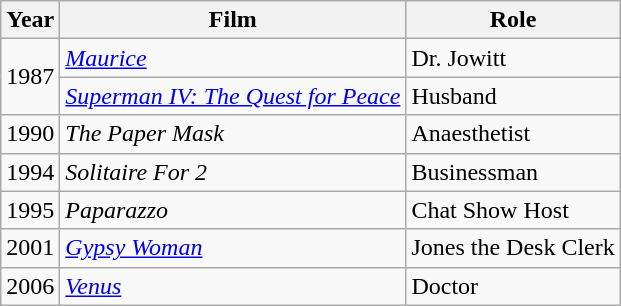<table class="wikitable">
<tr>
<th>Year</th>
<th>Film</th>
<th>Role</th>
</tr>
<tr>
<td rowspan="2">1987</td>
<td><em><a href='#'>Maurice</a></em></td>
<td>Dr. Jowitt</td>
</tr>
<tr>
<td><em><a href='#'>Superman IV: The Quest for Peace</a></em></td>
<td>Husband</td>
</tr>
<tr>
<td>1990</td>
<td><em>The Paper Mask</em></td>
<td>Anaesthetist</td>
</tr>
<tr>
<td>1994</td>
<td><em>Solitaire For 2</em></td>
<td>Businessman</td>
</tr>
<tr>
<td>1995</td>
<td><em>Paparazzo</em></td>
<td>Chat Show Host</td>
</tr>
<tr>
<td>2001</td>
<td><em><a href='#'>Gypsy Woman</a></em></td>
<td>Jones the Desk Clerk</td>
</tr>
<tr>
<td>2006</td>
<td><em><a href='#'>Venus</a></em></td>
<td>Doctor</td>
</tr>
</table>
